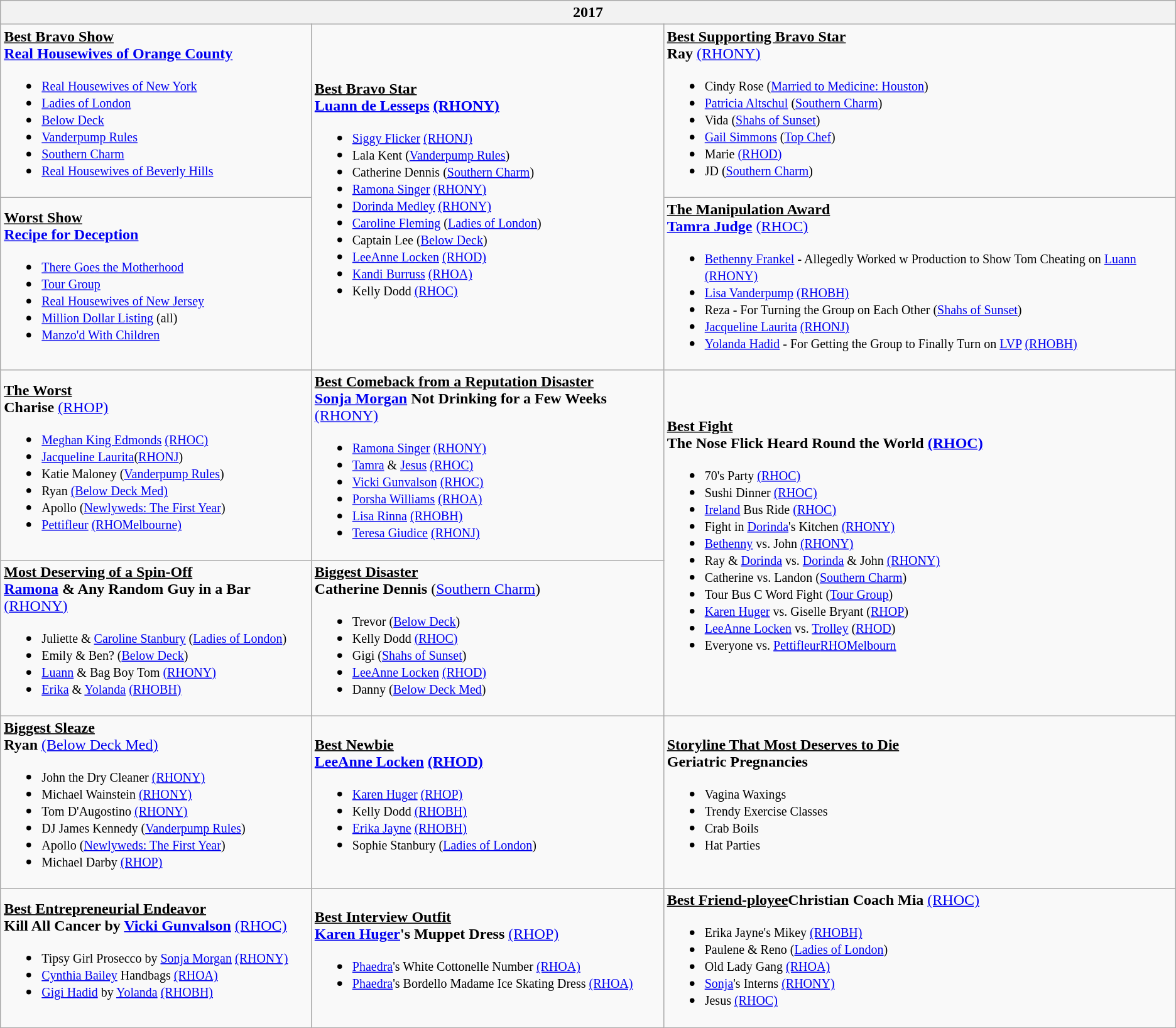<table class="wikitable mw-collapsible mw-collapsed">
<tr>
<th colspan="3">2017</th>
</tr>
<tr>
<td><strong><u>Best Bravo Show</u></strong><br><a href='#'><strong>Real Housewives of Orange County</strong></a><ul><li><a href='#'><small>Real Housewives of New York</small></a></li><li><a href='#'><small>Ladies of London</small></a></li><li><a href='#'><small>Below Deck</small></a></li><li><a href='#'><small>Vanderpump Rules</small></a></li><li><a href='#'><small>Southern Charm</small></a></li><li><a href='#'><small>Real Housewives of Beverly Hills</small></a></li></ul></td>
<td rowspan="2"><strong><u>Best Bravo Star</u></strong><br><strong><a href='#'>Luann de Lesseps</a> <a href='#'>(RHONY)</a></strong><ul><li><small><a href='#'>Siggy Flicker</a> <a href='#'>(RHONJ)</a></small></li><li><small>Lala Kent (<a href='#'>Vanderpump Rules</a>)</small></li><li><small>Catherine Dennis (<a href='#'>Southern Charm</a>)</small></li><li><small><a href='#'>Ramona Singer</a> <a href='#'>(RHONY)</a></small></li><li><small><a href='#'>Dorinda Medley</a> <a href='#'>(RHONY)</a></small></li><li><small><a href='#'>Caroline Fleming</a> (<a href='#'>Ladies of London</a>)</small></li><li><small>Captain Lee (<a href='#'>Below Deck</a>)</small></li><li><small><a href='#'>LeeAnne Locken</a> <a href='#'>(RHOD)</a></small></li><li><small><a href='#'>Kandi Burruss</a> <a href='#'>(RHOA)</a></small></li><li><small>Kelly Dodd <a href='#'>(RHOC)</a></small></li></ul></td>
<td><strong><u>Best Supporting Bravo Star</u></strong><br><strong>Ray</strong> <a href='#'>(RHONY)</a><ul><li><small>Cindy Rose (<a href='#'>Married to Medicine: Houston</a>)</small></li><li><small><a href='#'>Patricia Altschul</a> (<a href='#'>Southern Charm</a>)</small></li><li><small>Vida (<a href='#'>Shahs of Sunset</a>)</small></li><li><small><a href='#'>Gail Simmons</a> (<a href='#'>Top Chef</a>)</small></li><li><small>Marie <a href='#'>(RHOD)</a></small></li><li><small>JD (<a href='#'>Southern Charm</a>)</small></li></ul></td>
</tr>
<tr>
<td><strong><u>Worst Show</u></strong><br><strong><a href='#'>Recipe for Deception</a></strong><ul><li><a href='#'><small>There Goes the Motherhood</small></a></li><li><a href='#'><small>Tour Group</small></a></li><li><small><a href='#'>Real Housewives of New Jersey</a></small></li><li><small><a href='#'>Million Dollar Listing</a> (all)</small></li><li><a href='#'><small>Manzo'd With Children</small></a></li></ul></td>
<td><strong><u>The Manipulation Award</u></strong><br><strong><a href='#'>Tamra Judge</a></strong> <a href='#'>(RHOC)</a><ul><li><small><a href='#'>Bethenny Frankel</a> - Allegedly Worked w Production to Show Tom Cheating on <a href='#'>Luann</a> <a href='#'>(RHONY)</a></small></li><li><small><a href='#'>Lisa Vanderpump</a> <a href='#'>(RHOBH)</a></small></li><li><small>Reza - For Turning the Group on Each Other (<a href='#'>Shahs of Sunset</a>)</small></li><li><small><a href='#'>Jacqueline Laurita</a> <a href='#'>(RHONJ)</a></small></li><li><small><a href='#'>Yolanda Hadid</a> - For Getting the Group to Finally Turn on <a href='#'>LVP</a> <a href='#'>(RHOBH)</a></small></li></ul></td>
</tr>
<tr>
<td><strong><u>The Worst</u></strong><br><strong>Charise</strong> <a href='#'>(RHOP)</a><ul><li><small><a href='#'>Meghan King Edmonds</a> <a href='#'>(RHOC)</a></small></li><li><small><a href='#'>Jacqueline Laurita</a>(<a href='#'>RHONJ</a>)</small></li><li><small>Katie Maloney (<a href='#'>Vanderpump Rules</a>)</small></li><li><small>Ryan <a href='#'>(Below Deck Med)</a></small></li><li><small>Apollo (<a href='#'>Newlyweds: The First Year</a>)</small></li><li><small><a href='#'>Pettifleur</a> <a href='#'>(RHOMelbourne)</a></small></li></ul></td>
<td><strong><u>Best Comeback from a Reputation Disaster</u></strong><br><strong><a href='#'>Sonja Morgan</a> Not Drinking for a Few Weeks</strong> <a href='#'>(RHONY)</a><ul><li><small><a href='#'>Ramona Singer</a> <a href='#'>(RHONY)</a></small></li><li><small><a href='#'>Tamra</a> & <a href='#'>Jesus</a> <a href='#'>(RHOC)</a></small></li><li><small><a href='#'>Vicki Gunvalson</a> <a href='#'>(RHOC)</a></small></li><li><small><a href='#'>Porsha Williams</a> <a href='#'>(RHOA)</a></small></li><li><small><a href='#'>Lisa Rinna</a> <a href='#'>(RHOBH)</a></small></li><li><small><a href='#'>Teresa Giudice</a> <a href='#'>(RHONJ)</a></small></li></ul></td>
<td rowspan="2"><strong><u>Best Fight</u></strong><br><strong>The Nose Flick Heard Round the World <a href='#'>(RHOC)</a></strong><ul><li><small>70's Party <a href='#'>(RHOC)</a></small></li><li><small>Sushi Dinner <a href='#'>(RHOC)</a></small></li><li><small><a href='#'>Ireland</a> Bus Ride <a href='#'>(RHOC)</a></small></li><li><small>Fight in <a href='#'>Dorinda</a>'s Kitchen <a href='#'>(RHONY)</a></small></li><li><small><a href='#'>Bethenny</a> vs. John <a href='#'>(RHONY)</a></small></li><li><small>Ray & <a href='#'>Dorinda</a> vs. <a href='#'>Dorinda</a> & John <a href='#'>(RHONY)</a></small></li><li><small>Catherine vs. Landon (<a href='#'>Southern Charm</a>)</small></li><li><small>Tour Bus C Word Fight (<a href='#'>Tour Group</a>)</small></li><li><small><a href='#'>Karen Huger</a> vs. Giselle Bryant (<a href='#'>RHOP</a>)</small></li><li><small><a href='#'>LeeAnne Locken</a> vs. <a href='#'>Trolley</a> (<a href='#'>RHOD</a>)</small></li><li><small>Everyone vs. <a href='#'>Pettifleur</a><a href='#'>RHOMelbourn</a></small></li></ul></td>
</tr>
<tr>
<td><strong><u>Most Deserving of a Spin-Off</u></strong><br><strong><a href='#'>Ramona</a> & Any Random Guy in a Bar</strong> <a href='#'>(RHONY)</a><ul><li><small>Juliette & <a href='#'>Caroline Stanbury</a> (<a href='#'>Ladies of London</a>)</small></li><li><small>Emily & Ben? (<a href='#'>Below Deck</a>)</small></li><li><small><a href='#'>Luann</a> & Bag Boy Tom <a href='#'>(RHONY)</a></small></li><li><small><a href='#'>Erika</a> & <a href='#'>Yolanda</a> <a href='#'>(RHOBH)</a></small></li></ul></td>
<td><strong><u>Biggest Disaster</u></strong><br><strong>Catherine Dennis</strong> (<a href='#'>Southern Charm</a>)<ul><li><small>Trevor (<a href='#'>Below Deck</a>)</small></li><li><small>Kelly Dodd <a href='#'>(RHOC)</a></small></li><li><small>Gigi (<a href='#'>Shahs of Sunset</a>)</small></li><li><small><a href='#'>LeeAnne Locken</a> <a href='#'>(RHOD)</a></small></li><li><small>Danny (<a href='#'>Below Deck Med</a>)</small></li></ul></td>
</tr>
<tr>
<td><strong><u>Biggest Sleaze</u></strong><br><strong>Ryan</strong> <a href='#'>(Below Deck Med)</a><ul><li><small>John the Dry Cleaner <a href='#'>(RHONY)</a></small></li><li><small>Michael Wainstein <a href='#'>(RHONY)</a></small></li><li><small>Tom D'Augostino <a href='#'>(RHONY)</a></small></li><li><small>DJ James Kennedy (<a href='#'>Vanderpump Rules</a>)</small></li><li><small>Apollo (<a href='#'>Newlyweds: The First Year</a>)</small></li><li><small>Michael Darby <a href='#'>(RHOP)</a></small></li></ul></td>
<td><strong><u>Best Newbie</u></strong><br><strong><a href='#'>LeeAnne Locken</a> <a href='#'>(RHOD)</a></strong><ul><li><small><a href='#'>Karen Huger</a> <a href='#'>(RHOP)</a></small></li><li><small>Kelly Dodd <a href='#'>(RHOBH)</a></small></li><li><small><a href='#'>Erika Jayne</a> <a href='#'>(RHOBH)</a></small></li><li><small>Sophie Stanbury (<a href='#'>Ladies of London</a>)</small></li></ul></td>
<td><strong><u>Storyline That Most Deserves to Die</u></strong><br><strong>Geriatric Pregnancies</strong><ul><li><small>Vagina Waxings</small></li><li><small>Trendy Exercise Classes</small></li><li><small>Crab Boils</small></li><li><small>Hat Parties</small></li></ul></td>
</tr>
<tr>
<td><strong><u>Best Entrepreneurial Endeavor</u></strong><br><strong>Kill All Cancer by <a href='#'>Vicki Gunvalson</a></strong> <a href='#'>(RHOC)</a><ul><li><small>Tipsy Girl Prosecco by <a href='#'>Sonja Morgan</a> <a href='#'>(RHONY)</a></small></li><li><small><a href='#'>Cynthia Bailey</a> Handbags <a href='#'>(RHOA)</a></small></li><li><small><a href='#'>Gigi Hadid</a> by <a href='#'>Yolanda</a> <a href='#'>(RHOBH)</a></small></li></ul></td>
<td><strong><u>Best Interview Outfit</u></strong><br><strong><a href='#'>Karen Huger</a>'s Muppet Dress</strong> <a href='#'>(RHOP)</a><ul><li><small><a href='#'>Phaedra</a>'s White Cottonelle Number <a href='#'>(RHOA)</a></small></li><li><small><a href='#'>Phaedra</a>'s Bordello Madame Ice Skating Dress <a href='#'>(RHOA)</a></small></li></ul></td>
<td><u><strong>Best Friend-ployee</strong></u><strong>Christian Coach Mia</strong> <a href='#'>(RHOC)</a><br><ul><li><small>Erika Jayne's Mikey <a href='#'>(RHOBH)</a></small></li><li><small>Paulene & Reno (<a href='#'>Ladies of London</a>)</small></li><li><small>Old Lady Gang <a href='#'>(RHOA)</a></small></li><li><small><a href='#'>Sonja</a>'s Interns <a href='#'>(RHONY)</a></small></li><li><small>Jesus <a href='#'>(RHOC)</a></small></li></ul></td>
</tr>
</table>
